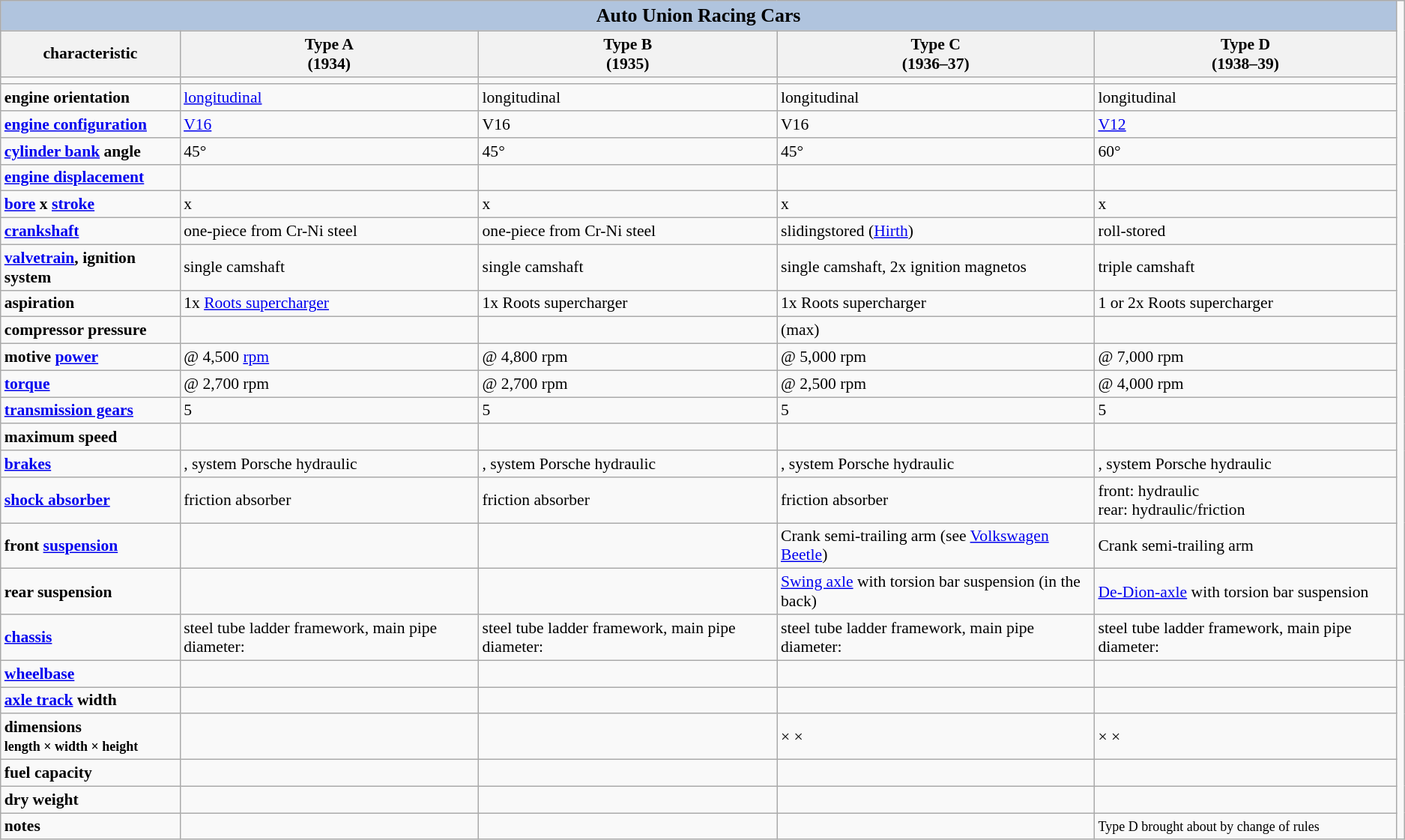<table class="wikitable" style="margin:1em 1em 1em 1em 0; font-size:90%;">
<tr style="background:#ccc; text-align:center;">
<th colspan=5 style="background: LightSteelBlue;"><big><strong>Auto Union Racing Cars</strong></big></th>
</tr>
<tr style="background:#ccc; text-align:center;">
<th>characteristic</th>
<th>Type A<br>(1934)</th>
<th>Type B<br>(1935)</th>
<th>Type C<br>(1936–37)</th>
<th>Type D<br>(1938–39)</th>
</tr>
<tr>
<td></td>
<td></td>
<td></td>
<td></td>
<td></td>
</tr>
<tr>
<td><strong>engine orientation</strong></td>
<td><a href='#'>longitudinal</a></td>
<td>longitudinal</td>
<td>longitudinal</td>
<td>longitudinal</td>
</tr>
<tr>
<td><strong><a href='#'>engine configuration</a></strong></td>
<td><a href='#'>V16</a></td>
<td>V16</td>
<td>V16</td>
<td><a href='#'>V12</a></td>
</tr>
<tr>
<td><strong><a href='#'>cylinder bank</a> angle</strong></td>
<td>45°</td>
<td>45°</td>
<td>45°</td>
<td>60°</td>
</tr>
<tr>
<td><strong><a href='#'>engine displacement</a></strong></td>
<td></td>
<td></td>
<td></td>
<td></td>
</tr>
<tr>
<td><strong><a href='#'>bore</a> x <a href='#'>stroke</a></strong></td>
<td> x </td>
<td> x </td>
<td> x </td>
<td> x </td>
</tr>
<tr>
<td><strong><a href='#'>crankshaft</a></strong></td>
<td>one-piece from Cr-Ni steel</td>
<td>one-piece from Cr-Ni steel</td>
<td>slidingstored (<a href='#'>Hirth</a>)</td>
<td>roll-stored</td>
</tr>
<tr>
<td><strong><a href='#'>valvetrain</a>, ignition system</strong></td>
<td>single camshaft</td>
<td>single camshaft</td>
<td>single camshaft, 2x ignition magnetos</td>
<td>triple camshaft</td>
</tr>
<tr>
<td><strong>aspiration</strong></td>
<td>1x <a href='#'>Roots supercharger</a></td>
<td>1x Roots supercharger</td>
<td>1x Roots supercharger</td>
<td>1 or 2x Roots supercharger</td>
</tr>
<tr>
<td><strong>compressor pressure</strong></td>
<td></td>
<td></td>
<td> (max)</td>
<td></td>
</tr>
<tr>
<td><strong>motive <a href='#'>power</a></strong></td>
<td> @ 4,500 <a href='#'>rpm</a></td>
<td> @ 4,800 rpm</td>
<td> @ 5,000 rpm</td>
<td> @ 7,000 rpm</td>
</tr>
<tr>
<td><strong><a href='#'>torque</a></strong></td>
<td> @ 2,700 rpm</td>
<td> @ 2,700 rpm</td>
<td> @ 2,500 rpm</td>
<td> @ 4,000 rpm</td>
</tr>
<tr>
<td><strong><a href='#'>transmission gears</a></strong></td>
<td>5</td>
<td>5</td>
<td>5</td>
<td>5</td>
</tr>
<tr>
<td><strong>maximum speed</strong></td>
<td></td>
<td></td>
<td></td>
<td></td>
</tr>
<tr>
<td><strong><a href='#'>brakes</a></strong></td>
<td>, system Porsche hydraulic</td>
<td>, system Porsche hydraulic</td>
<td>, system Porsche hydraulic</td>
<td>, system Porsche hydraulic</td>
</tr>
<tr>
<td><strong><a href='#'>shock absorber</a></strong></td>
<td>friction absorber</td>
<td>friction absorber</td>
<td>friction absorber</td>
<td>front: hydraulic<br>rear: hydraulic/friction</td>
</tr>
<tr>
<td><strong>front <a href='#'>suspension</a></strong></td>
<td></td>
<td></td>
<td>Crank semi-trailing arm (see <a href='#'>Volkswagen Beetle</a>)</td>
<td>Crank semi-trailing arm</td>
</tr>
<tr>
<td><strong>rear suspension</strong></td>
<td></td>
<td></td>
<td><a href='#'>Swing axle</a> with torsion bar suspension (in the back)</td>
<td><a href='#'>De-Dion-axle</a> with torsion bar suspension</td>
</tr>
<tr>
<td><strong><a href='#'>chassis</a></strong></td>
<td>steel tube ladder framework, main pipe diameter: </td>
<td>steel tube ladder framework, main pipe diameter: </td>
<td>steel tube ladder framework, main pipe diameter: </td>
<td>steel tube ladder framework, main pipe diameter: </td>
<td></td>
</tr>
<tr>
<td><strong><a href='#'>wheelbase</a></strong></td>
<td></td>
<td></td>
<td></td>
<td></td>
</tr>
<tr>
<td><strong><a href='#'>axle track</a> width</strong></td>
<td></td>
<td></td>
<td></td>
<td></td>
</tr>
<tr>
<td><strong>dimensions<br><small>length × width × height</small></strong></td>
<td></td>
<td></td>
<td> ×  × </td>
<td> ×  × </td>
</tr>
<tr>
<td><strong>fuel capacity</strong></td>
<td></td>
<td></td>
<td></td>
<td></td>
</tr>
<tr>
<td><strong>dry weight</strong></td>
<td></td>
<td></td>
<td></td>
<td></td>
</tr>
<tr>
<td><strong>notes</strong></td>
<td></td>
<td></td>
<td></td>
<td><small>Type D brought about by change of rules</small></td>
</tr>
</table>
